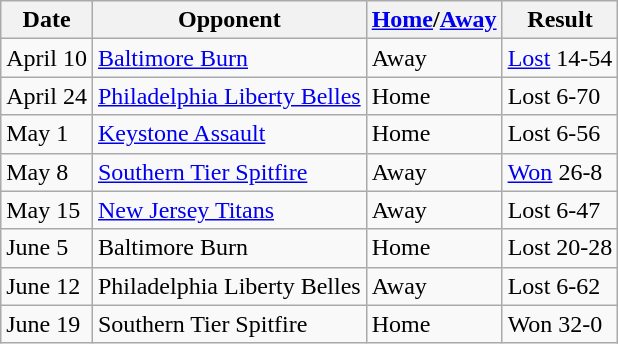<table class="wikitable">
<tr>
<th>Date</th>
<th>Opponent</th>
<th><a href='#'>Home</a>/<a href='#'>Away</a></th>
<th>Result</th>
</tr>
<tr>
<td>April 10</td>
<td><a href='#'>Baltimore Burn</a></td>
<td>Away</td>
<td><a href='#'>Lost</a> 14-54</td>
</tr>
<tr>
<td>April 24</td>
<td><a href='#'>Philadelphia Liberty Belles</a></td>
<td>Home</td>
<td>Lost 6-70</td>
</tr>
<tr>
<td>May 1</td>
<td><a href='#'>Keystone Assault</a></td>
<td>Home</td>
<td>Lost 6-56</td>
</tr>
<tr>
<td>May 8</td>
<td><a href='#'>Southern Tier Spitfire</a></td>
<td>Away</td>
<td><a href='#'>Won</a> 26-8</td>
</tr>
<tr>
<td>May 15</td>
<td><a href='#'>New Jersey Titans</a></td>
<td>Away</td>
<td>Lost 6-47</td>
</tr>
<tr>
<td>June 5</td>
<td>Baltimore Burn</td>
<td>Home</td>
<td>Lost 20-28</td>
</tr>
<tr>
<td>June 12</td>
<td>Philadelphia Liberty Belles</td>
<td>Away</td>
<td>Lost 6-62</td>
</tr>
<tr>
<td>June 19</td>
<td>Southern Tier Spitfire</td>
<td>Home</td>
<td>Won 32-0</td>
</tr>
</table>
